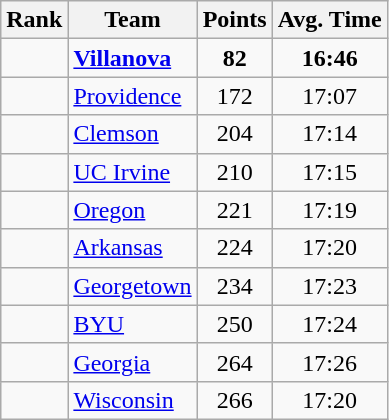<table class="wikitable sortable" style="text-align:center">
<tr>
<th>Rank</th>
<th>Team</th>
<th>Points</th>
<th>Avg. Time</th>
</tr>
<tr>
<td></td>
<td align=left><strong><a href='#'>Villanova</a></strong></td>
<td><strong>82</strong></td>
<td><strong>16:46</strong></td>
</tr>
<tr>
<td></td>
<td align=left><a href='#'>Providence</a></td>
<td>172</td>
<td>17:07</td>
</tr>
<tr>
<td></td>
<td align=left><a href='#'>Clemson</a></td>
<td>204</td>
<td>17:14</td>
</tr>
<tr>
<td></td>
<td align=left><a href='#'>UC Irvine</a></td>
<td>210</td>
<td>17:15</td>
</tr>
<tr>
<td></td>
<td align=left><a href='#'>Oregon</a></td>
<td>221</td>
<td>17:19</td>
</tr>
<tr>
<td></td>
<td align=left><a href='#'>Arkansas</a></td>
<td>224</td>
<td>17:20</td>
</tr>
<tr>
<td></td>
<td align=left><a href='#'>Georgetown</a></td>
<td>234</td>
<td>17:23</td>
</tr>
<tr>
<td></td>
<td align=left><a href='#'>BYU</a></td>
<td>250</td>
<td>17:24</td>
</tr>
<tr>
<td></td>
<td align=left><a href='#'>Georgia</a></td>
<td>264</td>
<td>17:26</td>
</tr>
<tr>
<td></td>
<td align=left><a href='#'>Wisconsin</a></td>
<td>266</td>
<td>17:20</td>
</tr>
</table>
